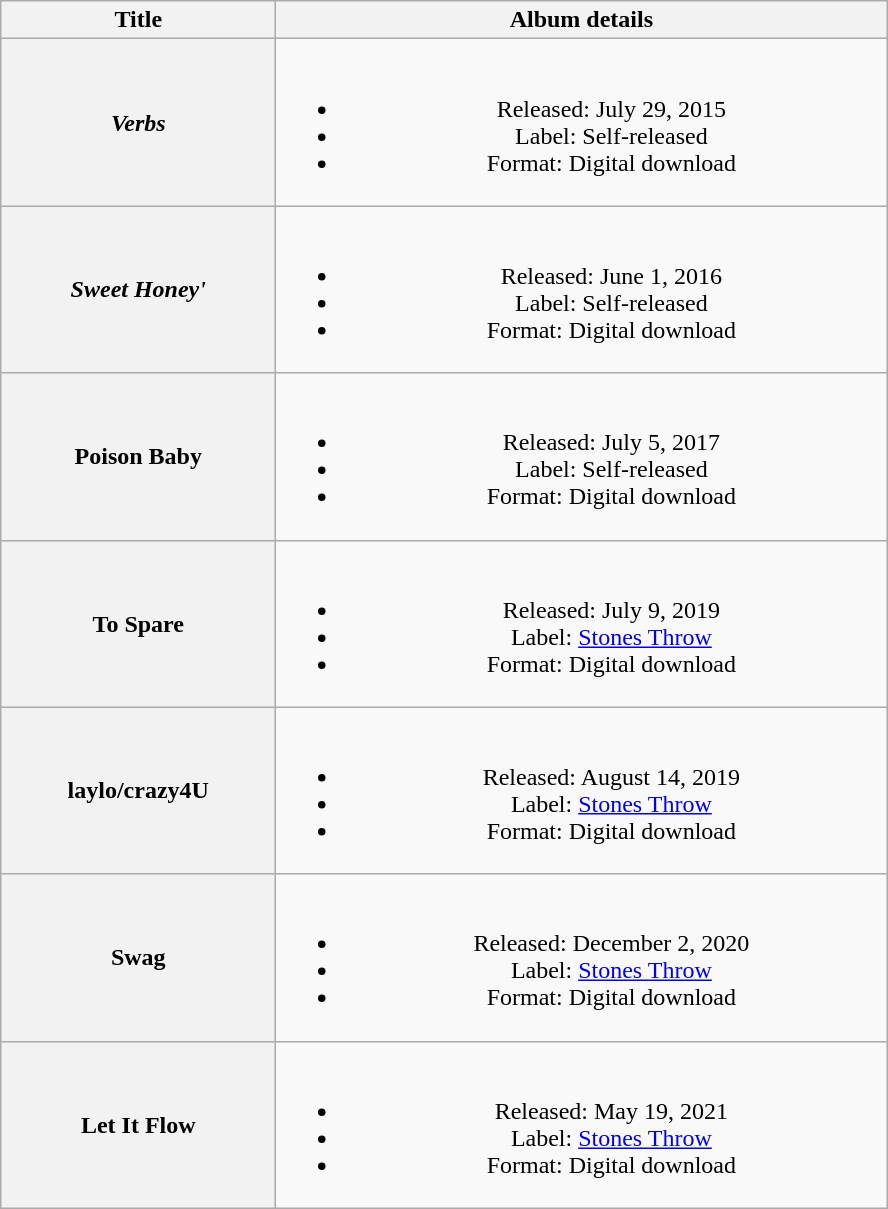<table class="wikitable plainrowheaders" style="text-align:center;">
<tr>
<th scope="col" style="width:11em;">Title</th>
<th scope="col" style="width:25em;">Album details</th>
</tr>
<tr>
<th scope="row"><em>Verbs</em> </th>
<td><br><ul><li>Released: July 29, 2015</li><li>Label: Self-released</li><li>Format: Digital download</li></ul></td>
</tr>
<tr>
<th scope="row"><em>Sweet Honey'</th>
<td><br><ul><li>Released: June 1, 2016</li><li>Label: Self-released</li><li>Format: Digital download</li></ul></td>
</tr>
<tr>
<th scope="row"></em>Poison Baby<em></th>
<td><br><ul><li>Released: July 5, 2017</li><li>Label: Self-released</li><li>Format: Digital download</li></ul></td>
</tr>
<tr>
<th scope="row"></em>To Spare<em></th>
<td><br><ul><li>Released: July 9, 2019</li><li>Label: <a href='#'>Stones Throw</a></li><li>Format: Digital download</li></ul></td>
</tr>
<tr>
<th scope="row"></em>laylo/crazy4U<em></th>
<td><br><ul><li>Released: August 14, 2019</li><li>Label: <a href='#'>Stones Throw</a></li><li>Format: Digital download</li></ul></td>
</tr>
<tr>
<th scope="row"></em>Swag<em></th>
<td><br><ul><li>Released: December 2, 2020</li><li>Label: <a href='#'>Stones Throw</a></li><li>Format: Digital download</li></ul></td>
</tr>
<tr>
<th scope="row"></em>Let It Flow<em> </th>
<td><br><ul><li>Released: May 19, 2021</li><li>Label: <a href='#'>Stones Throw</a></li><li>Format: Digital download</li></ul></td>
</tr>
</table>
